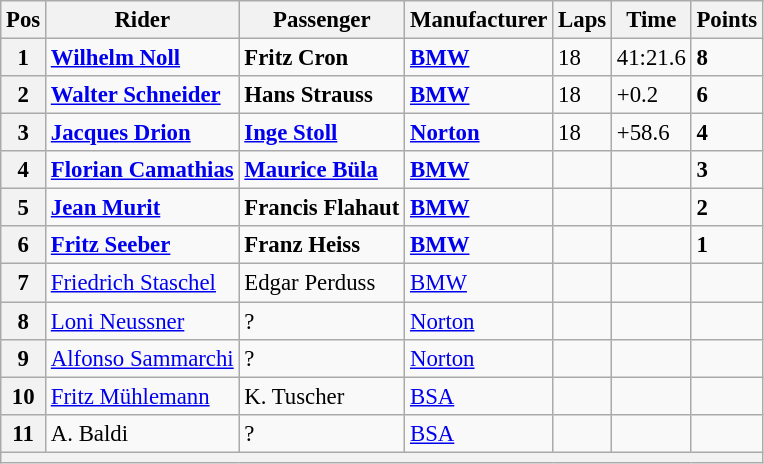<table class="wikitable" style="font-size: 95%;">
<tr>
<th>Pos</th>
<th>Rider</th>
<th>Passenger</th>
<th>Manufacturer</th>
<th>Laps</th>
<th>Time</th>
<th>Points</th>
</tr>
<tr>
<th>1</th>
<td> <strong><a href='#'>Wilhelm Noll</a></strong></td>
<td> <strong>Fritz Cron</strong></td>
<td><strong><a href='#'>BMW</a></strong></td>
<td>18</td>
<td>41:21.6</td>
<td><strong>8</strong></td>
</tr>
<tr>
<th>2</th>
<td> <strong><a href='#'>Walter Schneider</a></strong></td>
<td> <strong>Hans Strauss</strong></td>
<td><strong><a href='#'>BMW</a></strong></td>
<td>18</td>
<td>+0.2</td>
<td><strong>6</strong></td>
</tr>
<tr>
<th>3</th>
<td> <strong><a href='#'>Jacques Drion</a></strong></td>
<td> <strong><a href='#'>Inge Stoll</a></strong></td>
<td><strong><a href='#'>Norton</a></strong></td>
<td>18</td>
<td>+58.6</td>
<td><strong>4</strong></td>
</tr>
<tr>
<th>4</th>
<td> <strong><a href='#'>Florian Camathias</a></strong></td>
<td> <strong><a href='#'>Maurice Büla</a></strong></td>
<td><strong><a href='#'>BMW</a></strong></td>
<td></td>
<td></td>
<td><strong>3</strong></td>
</tr>
<tr>
<th>5</th>
<td> <strong><a href='#'>Jean Murit</a></strong></td>
<td> <strong>Francis Flahaut</strong></td>
<td><strong><a href='#'>BMW</a></strong></td>
<td></td>
<td></td>
<td><strong>2</strong></td>
</tr>
<tr>
<th>6</th>
<td> <strong><a href='#'>Fritz Seeber</a></strong></td>
<td> <strong>Franz Heiss</strong></td>
<td><strong><a href='#'>BMW</a></strong></td>
<td></td>
<td></td>
<td><strong>1</strong></td>
</tr>
<tr>
<th>7</th>
<td> <a href='#'>Friedrich Staschel</a></td>
<td> Edgar Perduss</td>
<td><a href='#'>BMW</a></td>
<td></td>
<td></td>
<td></td>
</tr>
<tr>
<th>8</th>
<td> <a href='#'>Loni Neussner</a></td>
<td> ?</td>
<td><a href='#'>Norton</a></td>
<td></td>
<td></td>
<td></td>
</tr>
<tr>
<th>9</th>
<td> <a href='#'>Alfonso Sammarchi</a></td>
<td> ?</td>
<td><a href='#'>Norton</a></td>
<td></td>
<td></td>
<td></td>
</tr>
<tr>
<th>10</th>
<td> <a href='#'>Fritz Mühlemann</a></td>
<td> K. Tuscher</td>
<td><a href='#'>BSA</a></td>
<td></td>
<td></td>
<td></td>
</tr>
<tr>
<th>11</th>
<td> A. Baldi</td>
<td> ?</td>
<td><a href='#'>BSA</a></td>
<td></td>
<td></td>
<td></td>
</tr>
<tr>
<th colspan=7></th>
</tr>
</table>
